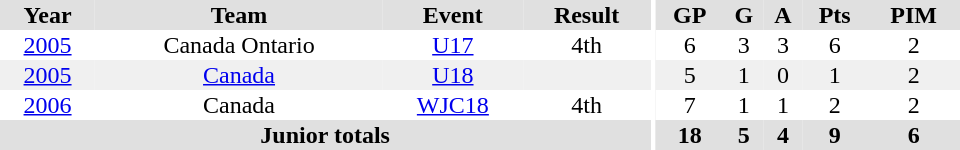<table border="0" cellpadding="1" cellspacing="0" ID="Table3" style="text-align:center; width:40em">
<tr ALIGN="center" bgcolor="#e0e0e0">
<th>Year</th>
<th>Team</th>
<th>Event</th>
<th>Result</th>
<th rowspan="99" bgcolor="#ffffff"></th>
<th>GP</th>
<th>G</th>
<th>A</th>
<th>Pts</th>
<th>PIM</th>
</tr>
<tr>
<td><a href='#'>2005</a></td>
<td>Canada Ontario</td>
<td><a href='#'>U17</a></td>
<td>4th</td>
<td>6</td>
<td>3</td>
<td>3</td>
<td>6</td>
<td>2</td>
</tr>
<tr bgcolor="#f0f0f0">
<td><a href='#'>2005</a></td>
<td><a href='#'>Canada</a></td>
<td><a href='#'>U18</a></td>
<td></td>
<td>5</td>
<td>1</td>
<td>0</td>
<td>1</td>
<td>2</td>
</tr>
<tr>
<td><a href='#'>2006</a></td>
<td>Canada</td>
<td><a href='#'>WJC18</a></td>
<td>4th</td>
<td>7</td>
<td>1</td>
<td>1</td>
<td>2</td>
<td>2</td>
</tr>
<tr bgcolor="#e0e0e0">
<th colspan="4">Junior totals</th>
<th>18</th>
<th>5</th>
<th>4</th>
<th>9</th>
<th>6</th>
</tr>
</table>
